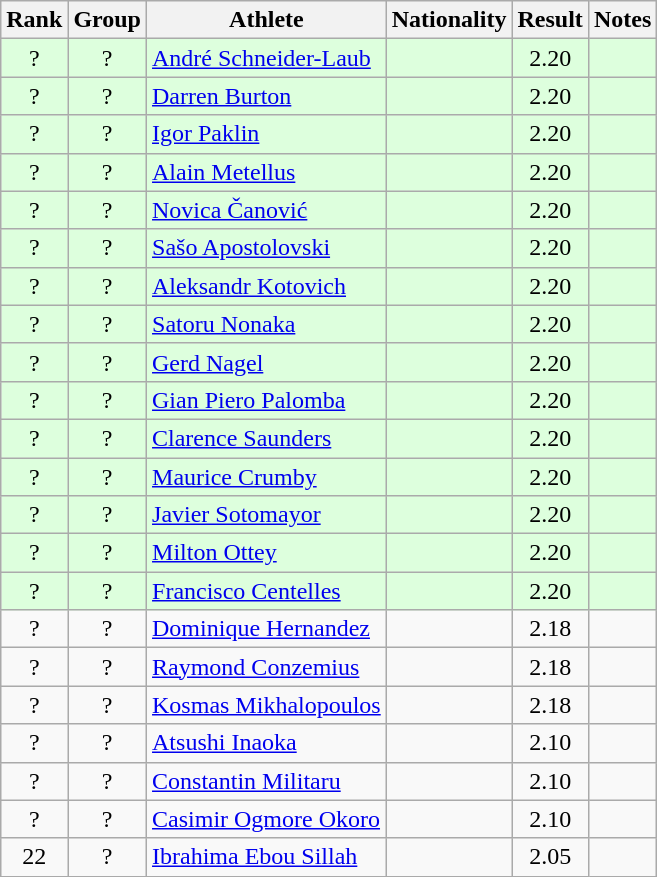<table class="wikitable sortable" style="text-align:center">
<tr>
<th>Rank</th>
<th>Group</th>
<th>Athlete</th>
<th>Nationality</th>
<th>Result</th>
<th>Notes</th>
</tr>
<tr bgcolor=ddffdd>
<td>?</td>
<td>?</td>
<td align=left><a href='#'>André Schneider-Laub</a></td>
<td align=left></td>
<td>2.20</td>
<td></td>
</tr>
<tr bgcolor=ddffdd>
<td>?</td>
<td>?</td>
<td align=left><a href='#'>Darren Burton</a></td>
<td align=left></td>
<td>2.20</td>
<td></td>
</tr>
<tr bgcolor=ddffdd>
<td>?</td>
<td>?</td>
<td align=left><a href='#'>Igor Paklin</a></td>
<td align=left></td>
<td>2.20</td>
<td></td>
</tr>
<tr bgcolor=ddffdd>
<td>?</td>
<td>?</td>
<td align=left><a href='#'>Alain Metellus</a></td>
<td align=left></td>
<td>2.20</td>
<td></td>
</tr>
<tr bgcolor=ddffdd>
<td>?</td>
<td>?</td>
<td align=left><a href='#'>Novica Čanović</a></td>
<td align=left></td>
<td>2.20</td>
<td></td>
</tr>
<tr bgcolor=ddffdd>
<td>?</td>
<td>?</td>
<td align=left><a href='#'>Sašo Apostolovski</a></td>
<td align=left></td>
<td>2.20</td>
<td></td>
</tr>
<tr bgcolor=ddffdd>
<td>?</td>
<td>?</td>
<td align=left><a href='#'>Aleksandr Kotovich</a></td>
<td align=left></td>
<td>2.20</td>
<td></td>
</tr>
<tr bgcolor=ddffdd>
<td>?</td>
<td>?</td>
<td align=left><a href='#'>Satoru Nonaka</a></td>
<td align=left></td>
<td>2.20</td>
<td></td>
</tr>
<tr bgcolor=ddffdd>
<td>?</td>
<td>?</td>
<td align=left><a href='#'>Gerd Nagel</a></td>
<td align=left></td>
<td>2.20</td>
<td></td>
</tr>
<tr bgcolor=ddffdd>
<td>?</td>
<td>?</td>
<td align=left><a href='#'>Gian Piero Palomba</a></td>
<td align=left></td>
<td>2.20</td>
<td></td>
</tr>
<tr bgcolor=ddffdd>
<td>?</td>
<td>?</td>
<td align=left><a href='#'>Clarence Saunders</a></td>
<td align=left></td>
<td>2.20</td>
<td></td>
</tr>
<tr bgcolor=ddffdd>
<td>?</td>
<td>?</td>
<td align=left><a href='#'>Maurice Crumby</a></td>
<td align=left></td>
<td>2.20</td>
<td></td>
</tr>
<tr bgcolor=ddffdd>
<td>?</td>
<td>?</td>
<td align=left><a href='#'>Javier Sotomayor</a></td>
<td align=left></td>
<td>2.20</td>
<td></td>
</tr>
<tr bgcolor=ddffdd>
<td>?</td>
<td>?</td>
<td align=left><a href='#'>Milton Ottey</a></td>
<td align=left></td>
<td>2.20</td>
<td></td>
</tr>
<tr bgcolor=ddffdd>
<td>?</td>
<td>?</td>
<td align=left><a href='#'>Francisco Centelles</a></td>
<td align=left></td>
<td>2.20</td>
<td></td>
</tr>
<tr>
<td>?</td>
<td>?</td>
<td align=left><a href='#'>Dominique Hernandez</a></td>
<td align=left></td>
<td>2.18</td>
<td></td>
</tr>
<tr>
<td>?</td>
<td>?</td>
<td align=left><a href='#'>Raymond Conzemius</a></td>
<td align=left></td>
<td>2.18</td>
<td></td>
</tr>
<tr>
<td>?</td>
<td>?</td>
<td align=left><a href='#'>Kosmas Mikhalopoulos</a></td>
<td align=left></td>
<td>2.18</td>
<td></td>
</tr>
<tr>
<td>?</td>
<td>?</td>
<td align=left><a href='#'>Atsushi Inaoka</a></td>
<td align=left></td>
<td>2.10</td>
<td></td>
</tr>
<tr>
<td>?</td>
<td>?</td>
<td align=left><a href='#'>Constantin Militaru</a></td>
<td align=left></td>
<td>2.10</td>
<td></td>
</tr>
<tr>
<td>?</td>
<td>?</td>
<td align=left><a href='#'>Casimir Ogmore Okoro</a></td>
<td align=left></td>
<td>2.10</td>
<td></td>
</tr>
<tr>
<td>22</td>
<td>?</td>
<td align=left><a href='#'>Ibrahima Ebou Sillah</a></td>
<td align=left></td>
<td>2.05</td>
<td></td>
</tr>
</table>
